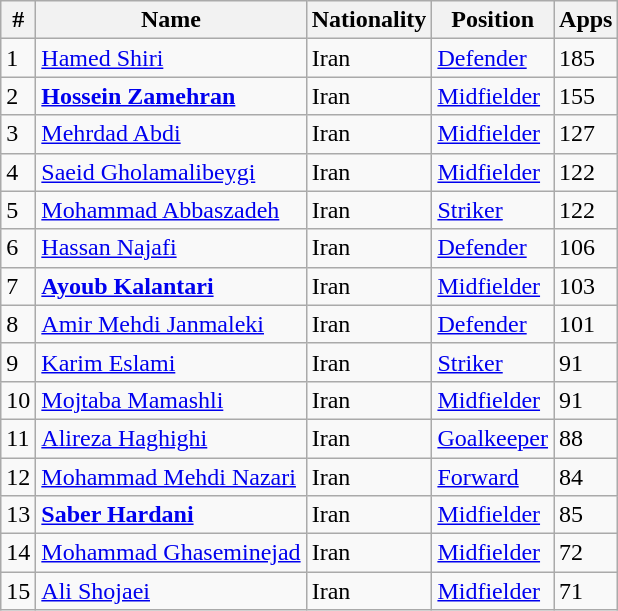<table class="wikitable">
<tr>
<th>#</th>
<th>Name</th>
<th>Nationality</th>
<th>Position</th>
<th>Apps</th>
</tr>
<tr>
<td>1</td>
<td><a href='#'>Hamed Shiri</a></td>
<td> Iran</td>
<td><a href='#'>Defender</a></td>
<td>185</td>
</tr>
<tr>
<td>2</td>
<td><strong><a href='#'>Hossein Zamehran</a></strong></td>
<td> Iran</td>
<td><a href='#'>Midfielder</a></td>
<td>155</td>
</tr>
<tr>
<td>3</td>
<td><a href='#'>Mehrdad Abdi</a></td>
<td> Iran</td>
<td><a href='#'>Midfielder</a></td>
<td>127</td>
</tr>
<tr>
<td>4</td>
<td><a href='#'>Saeid Gholamalibeygi</a></td>
<td> Iran</td>
<td><a href='#'>Midfielder</a></td>
<td>122</td>
</tr>
<tr>
<td>5</td>
<td><a href='#'>Mohammad Abbaszadeh</a></td>
<td> Iran</td>
<td><a href='#'>Striker</a></td>
<td>122</td>
</tr>
<tr>
<td>6</td>
<td><a href='#'>Hassan Najafi</a></td>
<td> Iran</td>
<td><a href='#'>Defender</a></td>
<td>106</td>
</tr>
<tr>
<td>7</td>
<td><strong><a href='#'>Ayoub Kalantari</a></strong></td>
<td> Iran</td>
<td><a href='#'>Midfielder</a></td>
<td>103</td>
</tr>
<tr>
<td>8</td>
<td><a href='#'>Amir Mehdi Janmaleki</a></td>
<td> Iran</td>
<td><a href='#'>Defender</a></td>
<td>101</td>
</tr>
<tr>
<td>9</td>
<td><a href='#'>Karim Eslami</a></td>
<td> Iran</td>
<td><a href='#'>Striker</a></td>
<td>91</td>
</tr>
<tr>
<td>10</td>
<td><a href='#'>Mojtaba Mamashli</a></td>
<td> Iran</td>
<td><a href='#'>Midfielder</a></td>
<td>91</td>
</tr>
<tr>
<td>11</td>
<td><a href='#'>Alireza Haghighi</a></td>
<td> Iran</td>
<td><a href='#'>Goalkeeper</a></td>
<td>88</td>
</tr>
<tr>
<td>12</td>
<td><a href='#'>Mohammad Mehdi Nazari</a></td>
<td> Iran</td>
<td><a href='#'>Forward</a></td>
<td>84</td>
</tr>
<tr>
<td>13</td>
<td><strong><a href='#'>Saber Hardani</a></strong></td>
<td> Iran</td>
<td><a href='#'>Midfielder</a></td>
<td>85</td>
</tr>
<tr>
<td>14</td>
<td><a href='#'>Mohammad Ghaseminejad</a></td>
<td> Iran</td>
<td><a href='#'>Midfielder</a></td>
<td>72</td>
</tr>
<tr>
<td>15</td>
<td><a href='#'>Ali Shojaei</a></td>
<td> Iran</td>
<td><a href='#'>Midfielder</a></td>
<td>71</td>
</tr>
</table>
